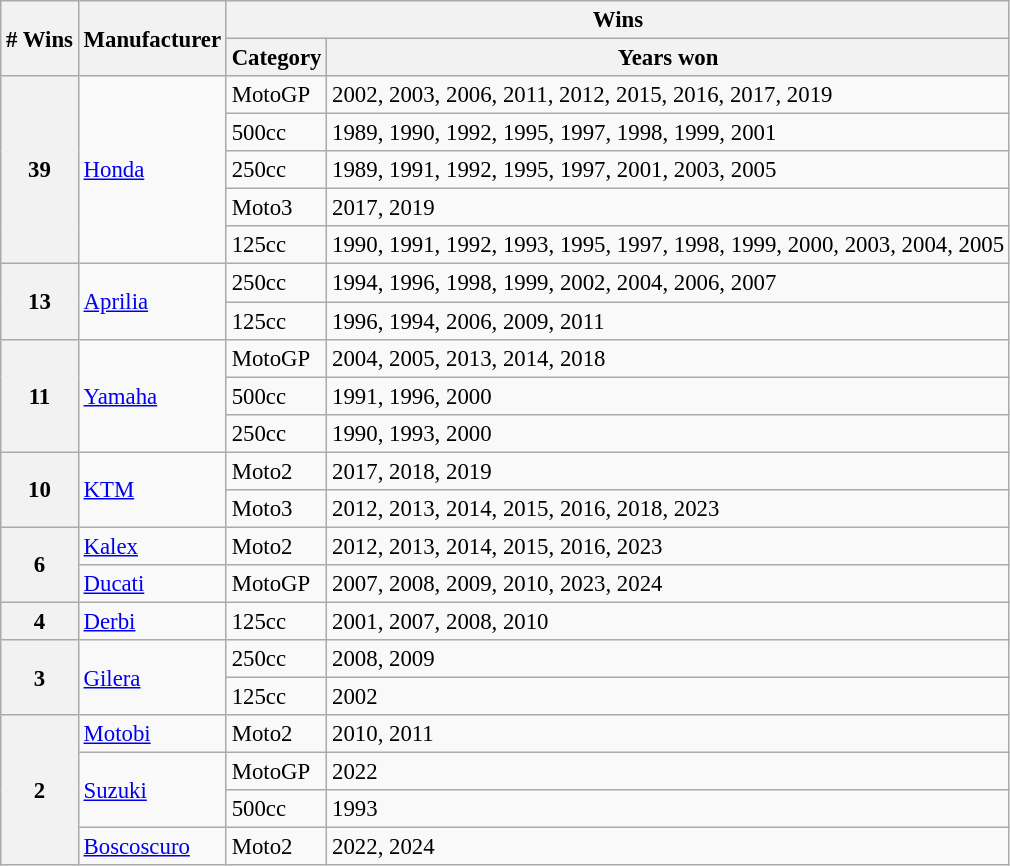<table class="wikitable" style="font-size: 95%;">
<tr>
<th rowspan=2># Wins</th>
<th rowspan=2>Manufacturer</th>
<th colspan=2>Wins</th>
</tr>
<tr>
<th>Category</th>
<th>Years won</th>
</tr>
<tr>
<th rowspan=5>39</th>
<td rowspan=5> <a href='#'>Honda</a></td>
<td>MotoGP</td>
<td>2002, 2003, 2006, 2011, 2012, 2015, 2016, 2017, 2019</td>
</tr>
<tr>
<td>500cc</td>
<td>1989, 1990, 1992, 1995, 1997, 1998, 1999, 2001</td>
</tr>
<tr>
<td>250cc</td>
<td>1989, 1991, 1992, 1995, 1997, 2001, 2003, 2005</td>
</tr>
<tr>
<td>Moto3</td>
<td>2017, 2019</td>
</tr>
<tr>
<td>125cc</td>
<td>1990, 1991, 1992, 1993, 1995, 1997, 1998, 1999, 2000, 2003, 2004, 2005</td>
</tr>
<tr>
<th rowspan=2>13</th>
<td rowspan=2> <a href='#'>Aprilia</a></td>
<td>250cc</td>
<td>1994, 1996, 1998, 1999, 2002, 2004, 2006, 2007</td>
</tr>
<tr>
<td>125cc</td>
<td>1996, 1994, 2006, 2009, 2011</td>
</tr>
<tr>
<th rowspan=3>11</th>
<td rowspan=3> <a href='#'>Yamaha</a></td>
<td>MotoGP</td>
<td>2004, 2005, 2013, 2014, 2018</td>
</tr>
<tr>
<td>500cc</td>
<td>1991, 1996, 2000</td>
</tr>
<tr>
<td>250cc</td>
<td>1990, 1993, 2000</td>
</tr>
<tr>
<th rowspan=2>10</th>
<td rowspan=2> <a href='#'>KTM</a></td>
<td>Moto2</td>
<td>2017, 2018, 2019</td>
</tr>
<tr>
<td>Moto3</td>
<td>2012, 2013, 2014, 2015, 2016, 2018, 2023</td>
</tr>
<tr>
<th rowspan=2>6</th>
<td> <a href='#'>Kalex</a></td>
<td>Moto2</td>
<td>2012, 2013, 2014, 2015, 2016, 2023</td>
</tr>
<tr>
<td> <a href='#'>Ducati</a></td>
<td>MotoGP</td>
<td>2007, 2008, 2009, 2010, 2023, 2024</td>
</tr>
<tr>
<th>4</th>
<td> <a href='#'>Derbi</a></td>
<td>125cc</td>
<td>2001, 2007, 2008, 2010</td>
</tr>
<tr>
<th rowspan=2>3</th>
<td rowspan=2> <a href='#'>Gilera</a></td>
<td>250cc</td>
<td>2008, 2009</td>
</tr>
<tr>
<td>125cc</td>
<td>2002</td>
</tr>
<tr>
<th rowspan=4>2</th>
<td> <a href='#'>Motobi</a></td>
<td>Moto2</td>
<td>2010, 2011</td>
</tr>
<tr>
<td rowspan=2> <a href='#'>Suzuki</a></td>
<td>MotoGP</td>
<td>2022</td>
</tr>
<tr>
<td>500cc</td>
<td>1993</td>
</tr>
<tr>
<td> <a href='#'>Boscoscuro</a></td>
<td>Moto2</td>
<td>2022, 2024</td>
</tr>
</table>
